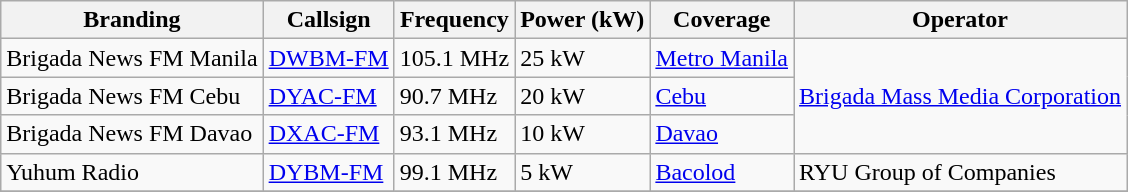<table class="wikitable">
<tr>
<th>Branding</th>
<th>Callsign</th>
<th>Frequency</th>
<th>Power (kW)</th>
<th>Coverage</th>
<th>Operator</th>
</tr>
<tr>
<td>Brigada News FM Manila</td>
<td><a href='#'>DWBM-FM</a></td>
<td>105.1 MHz</td>
<td>25 kW</td>
<td><a href='#'>Metro Manila</a></td>
<td rowspan=3><a href='#'>Brigada Mass Media Corporation</a></td>
</tr>
<tr>
<td>Brigada News FM Cebu</td>
<td><a href='#'>DYAC-FM</a></td>
<td>90.7 MHz</td>
<td>20 kW</td>
<td><a href='#'>Cebu</a></td>
</tr>
<tr>
<td>Brigada News FM Davao</td>
<td><a href='#'>DXAC-FM</a></td>
<td>93.1 MHz</td>
<td>10 kW</td>
<td><a href='#'>Davao</a></td>
</tr>
<tr>
<td>Yuhum Radio</td>
<td><a href='#'>DYBM-FM</a></td>
<td>99.1 MHz</td>
<td>5 kW</td>
<td><a href='#'>Bacolod</a></td>
<td>RYU Group of Companies</td>
</tr>
<tr>
</tr>
</table>
